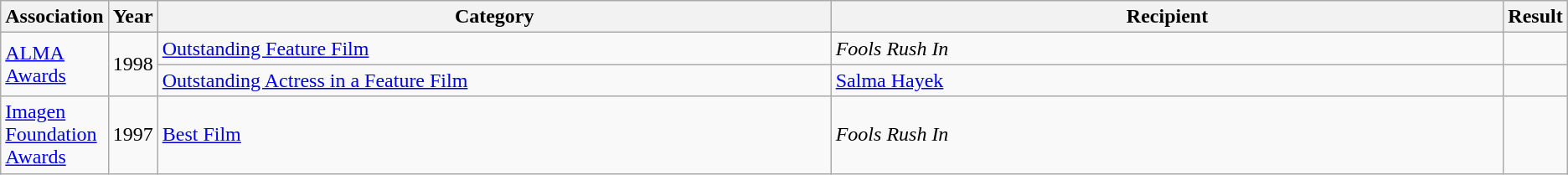<table class="wikitable">
<tr>
<th>Association</th>
<th scope="col" style="width:1em;">Year</th>
<th scope="col" style="width:35em;">Category</th>
<th scope="col" style="width:35em;">Recipient</th>
<th scope="col" style="width:1em;">Result</th>
</tr>
<tr>
<td rowspan="2"><a href='#'>ALMA Awards</a></td>
<td rowspan="2">1998</td>
<td><a href='#'>Outstanding Feature Film</a></td>
<td><em>Fools Rush In</em></td>
<td></td>
</tr>
<tr>
<td><a href='#'>Outstanding Actress in a Feature Film</a></td>
<td><a href='#'>Salma Hayek</a></td>
<td></td>
</tr>
<tr>
<td><a href='#'>Imagen Foundation Awards</a></td>
<td>1997</td>
<td><a href='#'>Best Film</a></td>
<td><em>Fools Rush In</em></td>
<td></td>
</tr>
</table>
